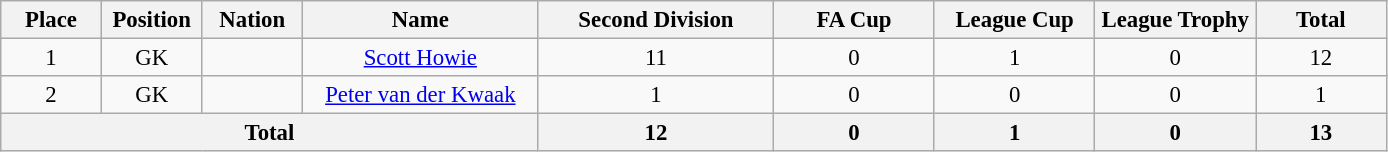<table class="wikitable" style="font-size: 95%; text-align: center;">
<tr>
<th width=60>Place</th>
<th width=60>Position</th>
<th width=60>Nation</th>
<th width=150>Name</th>
<th width=150>Second Division</th>
<th width=100>FA Cup</th>
<th width=100>League Cup</th>
<th width=100>League Trophy</th>
<th width=80>Total</th>
</tr>
<tr>
<td>1</td>
<td>GK</td>
<td></td>
<td><a href='#'>Scott Howie</a></td>
<td>11</td>
<td>0</td>
<td>1</td>
<td>0</td>
<td>12</td>
</tr>
<tr>
<td>2</td>
<td>GK</td>
<td></td>
<td><a href='#'>Peter van der Kwaak</a></td>
<td>1</td>
<td>0</td>
<td>0</td>
<td>0</td>
<td>1</td>
</tr>
<tr>
<th colspan=4>Total</th>
<th>12</th>
<th>0</th>
<th>1</th>
<th>0</th>
<th>13</th>
</tr>
</table>
